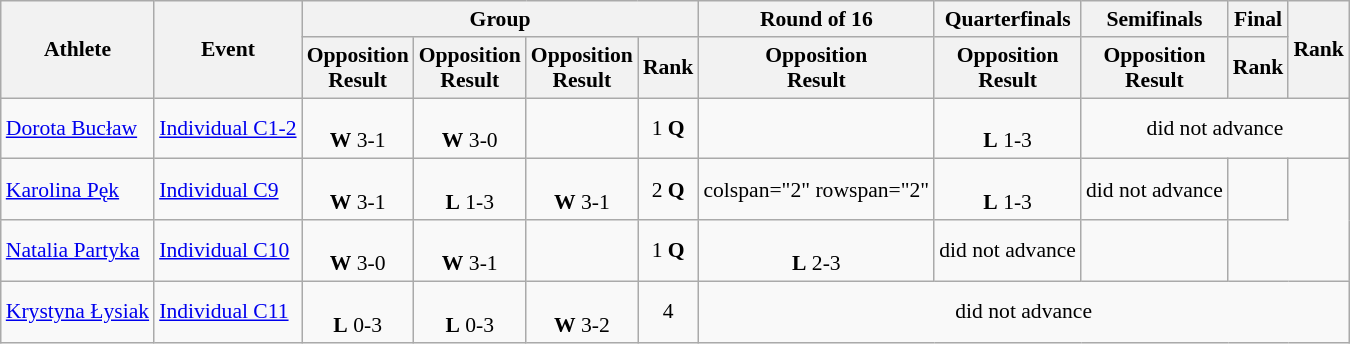<table class=wikitable style="font-size:90%">
<tr>
<th rowspan="2">Athlete</th>
<th rowspan="2">Event</th>
<th colspan="4">Group</th>
<th>Round of 16</th>
<th>Quarterfinals</th>
<th>Semifinals</th>
<th>Final</th>
<th rowspan="2">Rank</th>
</tr>
<tr>
<th>Opposition<br>Result</th>
<th>Opposition<br>Result</th>
<th>Opposition<br>Result</th>
<th>Rank</th>
<th>Opposition<br>Result</th>
<th>Opposition<br>Result</th>
<th>Opposition<br>Result</th>
<th>Rank</th>
</tr>
<tr align=center>
<td align=left><a href='#'>Dorota Bucław</a></td>
<td align=left><a href='#'>Individual C1-2</a></td>
<td align=center><br><strong>W</strong> 3-1</td>
<td align=center><br><strong>W</strong> 3-0</td>
<td></td>
<td>1 <strong>Q</strong></td>
<td></td>
<td align=center><br><strong>L</strong> 1-3</td>
<td align=center colspan="3">did not advance</td>
</tr>
<tr align=center>
<td align=left><a href='#'>Karolina Pęk</a></td>
<td align=left><a href='#'>Individual C9</a></td>
<td align=center><br><strong>W</strong> 3-1</td>
<td align=center><br><strong>L</strong> 1-3</td>
<td align=center><br><strong>W</strong> 3-1</td>
<td>2 <strong>Q</strong></td>
<td>colspan="2" rowspan="2" </td>
<td align=center><br><strong>L</strong> 1-3</td>
<td>did not advance</td>
<td></td>
</tr>
<tr align=center>
<td align=left><a href='#'>Natalia Partyka</a></td>
<td align=left><a href='#'>Individual C10</a></td>
<td align=center><br><strong>W</strong> 3-0</td>
<td align=center><br><strong>W</strong> 3-1</td>
<td></td>
<td>1 <strong>Q</strong></td>
<td align=center><br><strong>L</strong> 2-3</td>
<td>did not advance</td>
<td></td>
</tr>
<tr align=center>
<td align=left><a href='#'>Krystyna Łysiak</a></td>
<td align=left><a href='#'>Individual C11</a></td>
<td align=center><br><strong>L</strong> 0-3</td>
<td align=center><br><strong>L</strong> 0-3</td>
<td align=center><br><strong>W</strong> 3-2</td>
<td>4</td>
<td align=center colspan="5">did not advance</td>
</tr>
</table>
